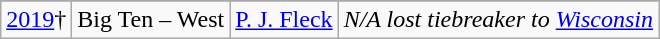<table class="wikitable">
<tr>
</tr>
<tr>
<td><a href='#'>2019</a>†</td>
<td>Big Ten – West</td>
<td><a href='#'>P. J. Fleck</a></td>
<td colspan="2"><em>N/A lost tiebreaker to <a href='#'>Wisconsin</a></em></td>
</tr>
</table>
